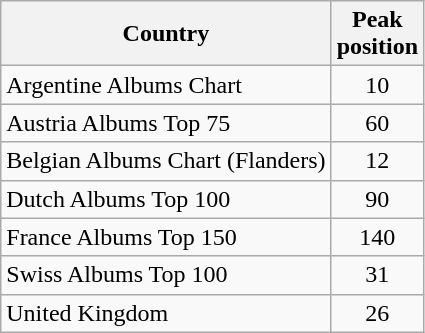<table class="wikitable">
<tr>
<th>Country</th>
<th style="text-align:center;">Peak<br>position</th>
</tr>
<tr>
<td>Argentine Albums Chart</td>
<td style="text-align:center;">10</td>
</tr>
<tr>
<td>Austria Albums Top 75</td>
<td style="text-align:center;">60</td>
</tr>
<tr>
<td>Belgian Albums Chart (Flanders)</td>
<td style="text-align:center;">12</td>
</tr>
<tr>
<td>Dutch Albums Top 100</td>
<td style="text-align:center;">90</td>
</tr>
<tr>
<td>France Albums Top 150</td>
<td style="text-align:center;">140</td>
</tr>
<tr>
<td>Swiss Albums Top 100</td>
<td style="text-align:center;">31</td>
</tr>
<tr>
<td>United Kingdom</td>
<td style="text-align:center;">26</td>
</tr>
</table>
